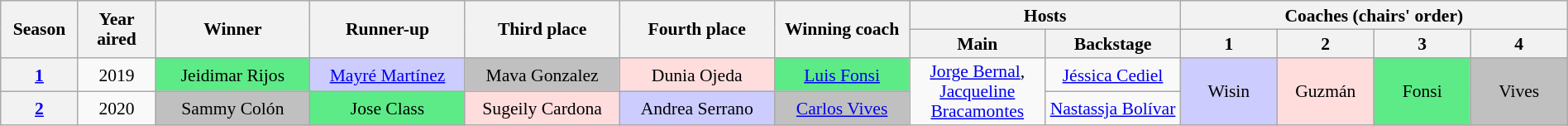<table class="wikitable" style="text-align:center; font-size:90%; line-height:16px; width:100%">
<tr>
<th rowspan="2" scope="col" width="04%">Season</th>
<th rowspan="2" scope="col" width="04%">Year aired</th>
<th rowspan="2" scope="col" width="08%">Winner</th>
<th rowspan="2" scope="col" width="08%">Runner-up</th>
<th rowspan="2" scope="col" width="08%">Third place</th>
<th rowspan="2" scope="col" width="08%">Fourth place</th>
<th rowspan="2" scope="col" width="07%">Winning coach</th>
<th colspan="2" scope="col">Hosts</th>
<th colspan="5" scope="col" width="20%">Coaches (chairs' order)</th>
</tr>
<tr>
<th scope="col" width="7%">Main</th>
<th scope="col" width="7%">Backstage</th>
<th scope="col" width="5%">1</th>
<th scope="col" width="5%">2</th>
<th scope="col" width="5%">3</th>
<th scope="col" width="5%">4</th>
</tr>
<tr>
<th><a href='#'>1</a></th>
<td>2019</td>
<td bgcolor="#5deb87">Jeidimar Rijos</td>
<td bgcolor="#ccf"><a href='#'>Mayré Martínez</a></td>
<td bgcolor="silver">Mava Gonzalez</td>
<td bgcolor="#ffdddd">Dunia Ojeda</td>
<td bgcolor="#5deb87"><a href='#'>Luis Fonsi</a></td>
<td rowspan="10"><a href='#'>Jorge Bernal</a>,<br><a href='#'>Jacqueline Bracamontes</a></td>
<td><a href='#'>Jéssica Cediel</a></td>
<td rowspan="2" bgcolor="#ccf">Wisin</td>
<td rowspan="2" bgcolor="#ffdddd">Guzmán</td>
<td rowspan="2" bgcolor="#5deb87">Fonsi</td>
<td rowspan="2" bgcolor="silver">Vives</td>
</tr>
<tr>
<th><a href='#'>2</a></th>
<td>2020</td>
<td bgcolor="silver">Sammy Colón</td>
<td bgcolor="#5deb87">Jose Class</td>
<td bgcolor="#ffdddd">Sugeily Cardona</td>
<td bgcolor="#ccf">Andrea Serrano</td>
<td bgcolor="silver"><a href='#'>Carlos Vives</a></td>
<td><a href='#'>Nastassja Bolívar</a></td>
</tr>
</table>
